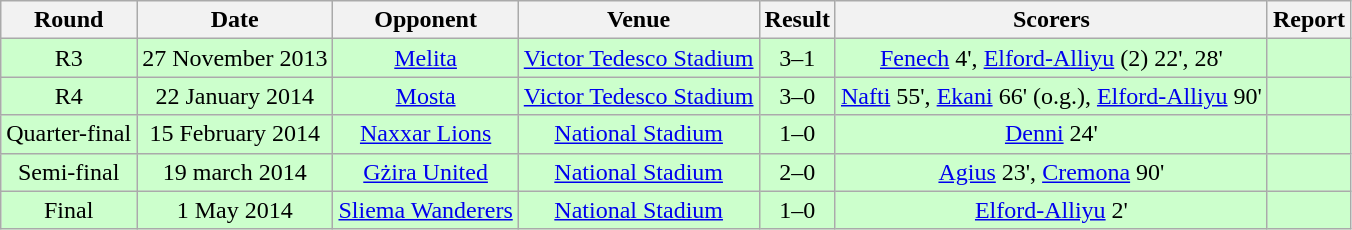<table class="wikitable" style="font-size:100%; text-align:center">
<tr>
<th>Round</th>
<th>Date</th>
<th>Opponent</th>
<th>Venue</th>
<th>Result</th>
<th>Scorers</th>
<th>Report</th>
</tr>
<tr style="background-color: #CCFFCC;">
<td>R3</td>
<td>27 November 2013</td>
<td><a href='#'>Melita</a></td>
<td><a href='#'>Victor Tedesco Stadium</a></td>
<td>3–1</td>
<td><a href='#'>Fenech</a> 4', <a href='#'>Elford-Alliyu</a> (2) 22', 28'</td>
<td></td>
</tr>
<tr style="background-color: #CCFFCC;">
<td>R4</td>
<td>22 January 2014</td>
<td><a href='#'>Mosta</a></td>
<td><a href='#'>Victor Tedesco Stadium</a></td>
<td>3–0</td>
<td><a href='#'>Nafti</a> 55', <a href='#'>Ekani</a> 66' (o.g.), <a href='#'>Elford-Alliyu</a> 90'</td>
<td></td>
</tr>
<tr style="background-color: #CCFFCC;">
<td>Quarter-final</td>
<td>15 February 2014</td>
<td><a href='#'>Naxxar Lions</a></td>
<td><a href='#'>National Stadium</a></td>
<td>1–0</td>
<td><a href='#'>Denni</a> 24'</td>
<td></td>
</tr>
<tr style="background-color: #CCFFCC;">
<td>Semi-final</td>
<td>19 march 2014</td>
<td><a href='#'>Gżira United</a></td>
<td><a href='#'>National Stadium</a></td>
<td>2–0</td>
<td><a href='#'>Agius</a> 23', <a href='#'>Cremona</a> 90'</td>
<td></td>
</tr>
<tr style="background-color: #CCFFCC;">
<td>Final</td>
<td>1 May 2014</td>
<td><a href='#'>Sliema Wanderers</a></td>
<td><a href='#'>National Stadium</a></td>
<td>1–0</td>
<td><a href='#'>Elford-Alliyu</a> 2'</td>
<td></td>
</tr>
</table>
